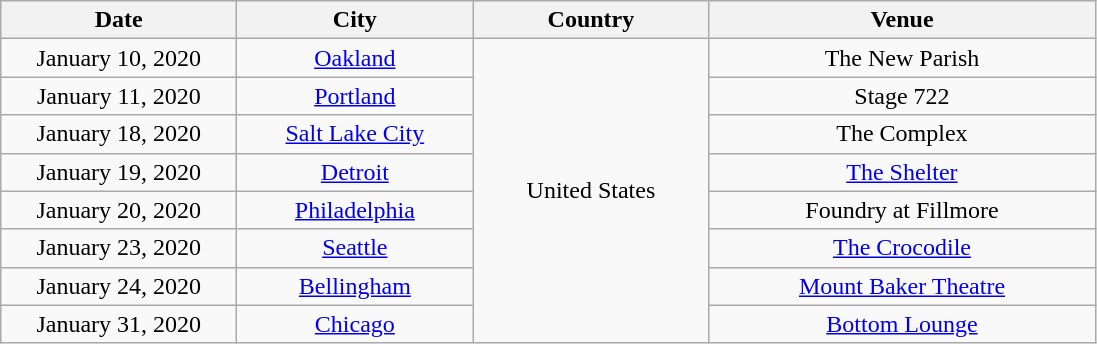<table class="wikitable" style="text-align:center;">
<tr>
<th style="width:150px;">Date</th>
<th style="width:150px;">City</th>
<th style="width:150px;">Country</th>
<th style="width:250px;">Venue</th>
</tr>
<tr>
<td>January 10, 2020</td>
<td><a href='#'>Oakland</a></td>
<td rowspan="8">United States</td>
<td>The New Parish</td>
</tr>
<tr>
<td>January 11, 2020</td>
<td><a href='#'>Portland</a></td>
<td>Stage 722</td>
</tr>
<tr>
<td>January 18, 2020</td>
<td><a href='#'>Salt Lake City</a></td>
<td>The Complex</td>
</tr>
<tr>
<td>January 19, 2020</td>
<td><a href='#'>Detroit</a></td>
<td><a href='#'>The Shelter</a></td>
</tr>
<tr>
<td>January 20, 2020</td>
<td><a href='#'>Philadelphia</a></td>
<td>Foundry at Fillmore</td>
</tr>
<tr>
<td>January 23, 2020</td>
<td><a href='#'>Seattle</a></td>
<td><a href='#'>The Crocodile</a></td>
</tr>
<tr>
<td>January 24, 2020</td>
<td><a href='#'>Bellingham</a></td>
<td><a href='#'>Mount Baker Theatre</a></td>
</tr>
<tr>
<td>January 31, 2020</td>
<td><a href='#'>Chicago</a></td>
<td><a href='#'>Bottom Lounge</a></td>
</tr>
</table>
